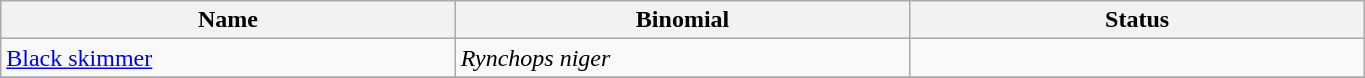<table width=72% class="wikitable">
<tr>
<th width=24%>Name</th>
<th width=24%>Binomial</th>
<th width=24%>Status</th>
</tr>
<tr>
<td><a href='#'>Black skimmer</a></td>
<td><em>Rynchops niger</em></td>
<td></td>
</tr>
<tr>
</tr>
</table>
